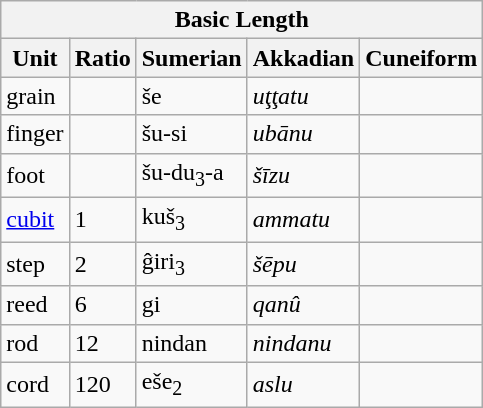<table class="wikitable">
<tr>
<th colspan="7">Basic Length</th>
</tr>
<tr>
<th>Unit</th>
<th>Ratio</th>
<th>Sumerian</th>
<th>Akkadian</th>
<th>Cuneiform</th>
</tr>
<tr>
<td>grain</td>
<td></td>
<td>še</td>
<td><em>uţţatu</em></td>
<td></td>
</tr>
<tr>
<td>finger</td>
<td></td>
<td>šu-si</td>
<td><em>ubānu</em></td>
<td></td>
</tr>
<tr>
<td>foot</td>
<td> </td>
<td>šu-du<sub>3</sub>-a</td>
<td><em>šīzu</em></td>
<td></td>
</tr>
<tr>
<td><a href='#'>cubit</a></td>
<td>1</td>
<td>kuš<sub>3</sub></td>
<td><em>ammatu</em></td>
<td></td>
</tr>
<tr>
<td>step</td>
<td>2</td>
<td>ĝiri<sub>3</sub></td>
<td><em>šēpu</em></td>
<td></td>
</tr>
<tr>
<td>reed</td>
<td>6</td>
<td>gi</td>
<td><em>qanû</em></td>
<td></td>
</tr>
<tr>
<td>rod</td>
<td>12</td>
<td>nindan</td>
<td><em>nindanu</em></td>
<td></td>
</tr>
<tr>
<td>cord</td>
<td>120</td>
<td>eše<sub>2</sub></td>
<td><em>aslu</em></td>
<td></td>
</tr>
</table>
